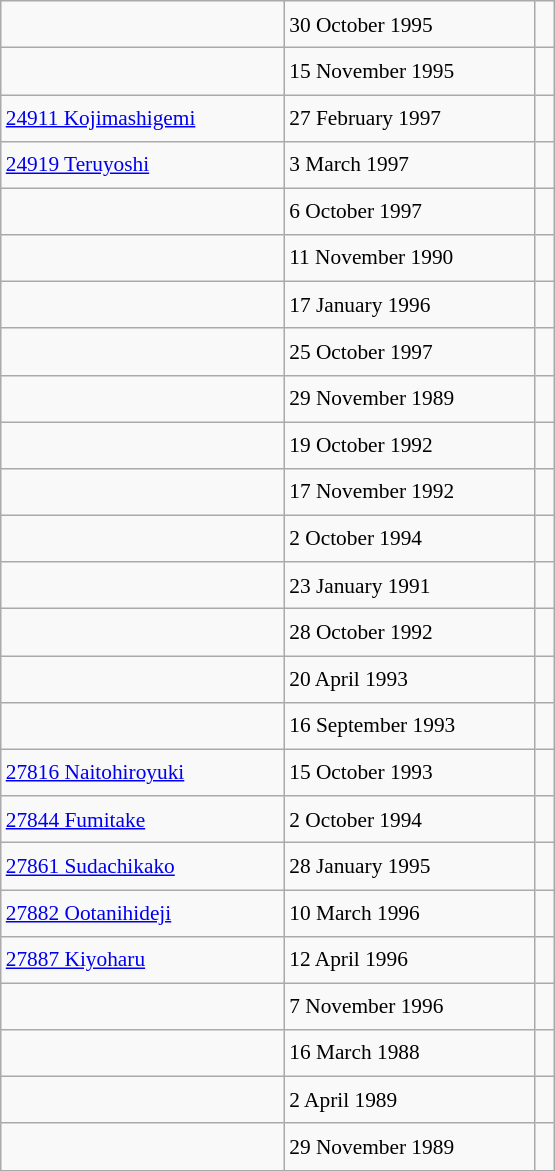<table class="wikitable" style="font-size: 89%; float: left; width: 26em; margin-right: 1em; line-height: 1.65em">
<tr>
<td></td>
<td>30 October 1995</td>
<td><small></small> </td>
</tr>
<tr>
<td></td>
<td>15 November 1995</td>
<td><small></small> </td>
</tr>
<tr>
<td><a href='#'>24911 Kojimashigemi</a></td>
<td>27 February 1997</td>
<td><small></small> </td>
</tr>
<tr>
<td><a href='#'>24919 Teruyoshi</a></td>
<td>3 March 1997</td>
<td><small></small> </td>
</tr>
<tr>
<td></td>
<td>6 October 1997</td>
<td><small></small> </td>
</tr>
<tr>
<td></td>
<td>11 November 1990</td>
<td><small></small> </td>
</tr>
<tr>
<td></td>
<td>17 January 1996</td>
<td><small></small> </td>
</tr>
<tr>
<td></td>
<td>25 October 1997</td>
<td><small></small> </td>
</tr>
<tr>
<td></td>
<td>29 November 1989</td>
<td><small></small> </td>
</tr>
<tr>
<td></td>
<td>19 October 1992</td>
<td><small></small> </td>
</tr>
<tr>
<td></td>
<td>17 November 1992</td>
<td><small></small> </td>
</tr>
<tr>
<td></td>
<td>2 October 1994</td>
<td><small></small> </td>
</tr>
<tr>
<td></td>
<td>23 January 1991</td>
<td><small></small> </td>
</tr>
<tr>
<td></td>
<td>28 October 1992</td>
<td><small></small> </td>
</tr>
<tr>
<td></td>
<td>20 April 1993</td>
<td><small></small> </td>
</tr>
<tr>
<td></td>
<td>16 September 1993</td>
<td><small></small> </td>
</tr>
<tr>
<td><a href='#'>27816 Naitohiroyuki</a></td>
<td>15 October 1993</td>
<td><small></small> </td>
</tr>
<tr>
<td><a href='#'>27844 Fumitake</a></td>
<td>2 October 1994</td>
<td><small></small> </td>
</tr>
<tr>
<td><a href='#'>27861 Sudachikako</a></td>
<td>28 January 1995</td>
<td><small></small> </td>
</tr>
<tr>
<td><a href='#'>27882 Ootanihideji</a></td>
<td>10 March 1996</td>
<td><small></small> </td>
</tr>
<tr>
<td><a href='#'>27887 Kiyoharu</a></td>
<td>12 April 1996</td>
<td><small></small> </td>
</tr>
<tr>
<td></td>
<td>7 November 1996</td>
<td><small></small> </td>
</tr>
<tr>
<td></td>
<td>16 March 1988</td>
<td><small></small> </td>
</tr>
<tr>
<td></td>
<td>2 April 1989</td>
<td><small></small> </td>
</tr>
<tr>
<td></td>
<td>29 November 1989</td>
<td><small></small> </td>
</tr>
</table>
